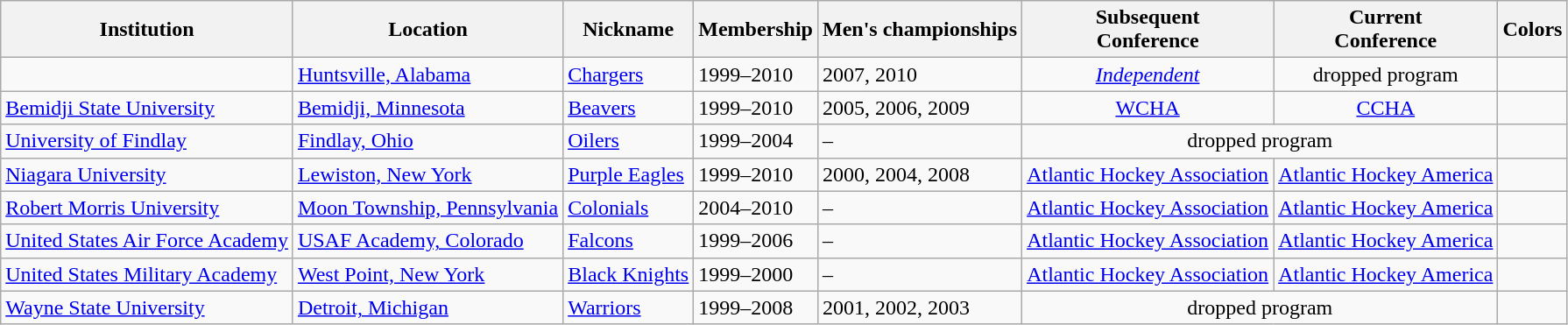<table class="sortable wikitable">
<tr>
<th>Institution</th>
<th>Location</th>
<th>Nickname</th>
<th>Membership</th>
<th>Men's championships</th>
<th>Subsequent<br>Conference</th>
<th>Current<br>Conference</th>
<th>Colors</th>
</tr>
<tr>
<td></td>
<td><a href='#'>Huntsville, Alabama</a></td>
<td><a href='#'>Chargers</a></td>
<td>1999–2010</td>
<td>2007, 2010</td>
<td align=center><em><a href='#'>Independent</a></em></td>
<td align=center>dropped program</td>
<td></td>
</tr>
<tr>
<td><a href='#'>Bemidji State University</a></td>
<td><a href='#'>Bemidji, Minnesota</a></td>
<td><a href='#'>Beavers</a></td>
<td>1999–2010</td>
<td>2005, 2006, 2009</td>
<td align=center><a href='#'>WCHA</a></td>
<td align=center><a href='#'>CCHA</a></td>
<td></td>
</tr>
<tr>
<td><a href='#'>University of Findlay</a></td>
<td><a href='#'>Findlay, Ohio</a></td>
<td><a href='#'>Oilers</a></td>
<td>1999–2004</td>
<td>–</td>
<td align=center colspan=2>dropped program</td>
<td></td>
</tr>
<tr>
<td><a href='#'>Niagara University</a></td>
<td><a href='#'>Lewiston, New York</a></td>
<td><a href='#'>Purple Eagles</a></td>
<td>1999–2010</td>
<td>2000, 2004, 2008</td>
<td align=center><a href='#'>Atlantic Hockey Association</a></td>
<td align=center><a href='#'>Atlantic Hockey America</a></td>
<td></td>
</tr>
<tr>
<td><a href='#'>Robert Morris University</a></td>
<td><a href='#'>Moon Township, Pennsylvania</a></td>
<td><a href='#'>Colonials</a></td>
<td>2004–2010</td>
<td>–</td>
<td align=center><a href='#'>Atlantic Hockey Association</a></td>
<td align=center><a href='#'>Atlantic Hockey America</a></td>
<td></td>
</tr>
<tr>
<td><a href='#'>United States Air Force Academy</a></td>
<td><a href='#'>USAF Academy, Colorado</a></td>
<td><a href='#'>Falcons</a></td>
<td>1999–2006</td>
<td>–</td>
<td align=center><a href='#'>Atlantic Hockey Association</a></td>
<td align=center><a href='#'>Atlantic Hockey America</a></td>
<td></td>
</tr>
<tr>
<td><a href='#'>United States Military Academy</a></td>
<td><a href='#'>West Point, New York</a></td>
<td><a href='#'>Black Knights</a></td>
<td>1999–2000</td>
<td>–</td>
<td align=center><a href='#'>Atlantic Hockey Association</a></td>
<td align=center><a href='#'>Atlantic Hockey America</a></td>
<td></td>
</tr>
<tr>
<td><a href='#'>Wayne State University</a></td>
<td><a href='#'>Detroit, Michigan</a></td>
<td><a href='#'>Warriors</a></td>
<td>1999–2008</td>
<td>2001, 2002, 2003</td>
<td align=center colspan=2>dropped program</td>
<td></td>
</tr>
</table>
